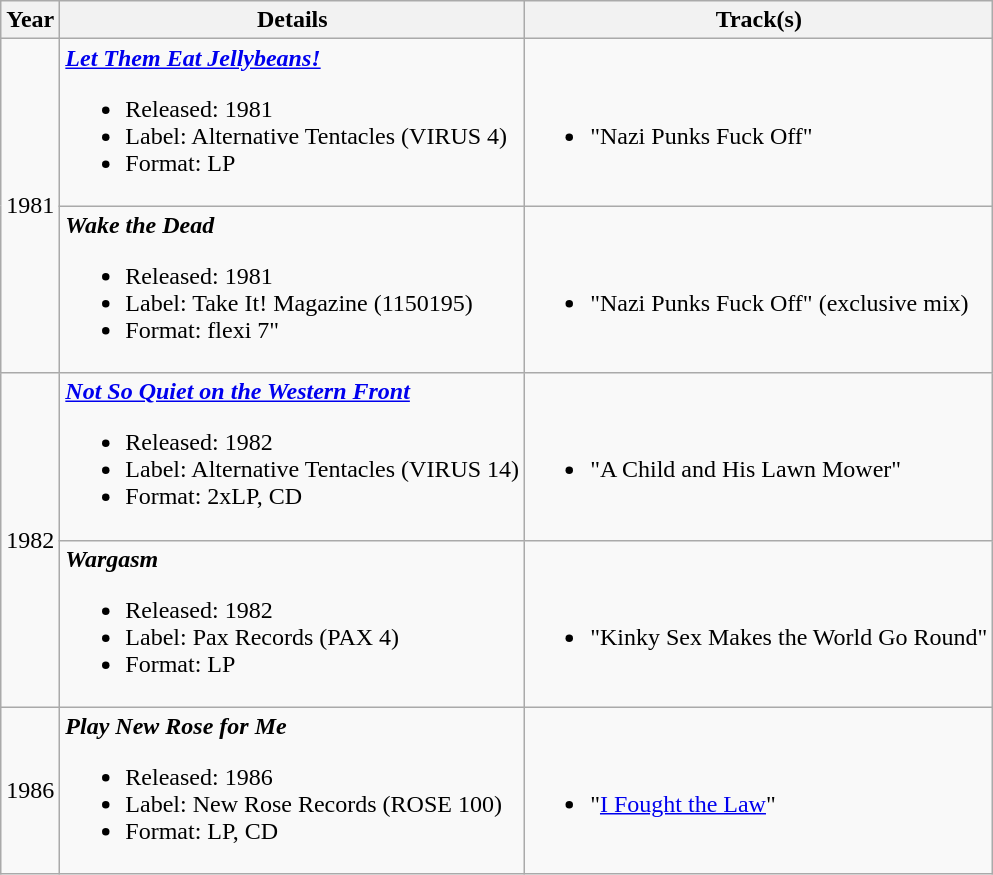<table class ="wikitable">
<tr>
<th>Year</th>
<th>Details</th>
<th>Track(s)</th>
</tr>
<tr>
<td rowspan="2">1981</td>
<td><strong><em><a href='#'>Let Them Eat Jellybeans!</a></em></strong><br><ul><li>Released: 1981</li><li>Label: Alternative Tentacles (VIRUS 4)</li><li>Format: LP</li></ul></td>
<td><br><ul><li>"Nazi Punks Fuck Off"</li></ul></td>
</tr>
<tr>
<td><strong><em>Wake the Dead</em></strong><br><ul><li>Released: 1981</li><li>Label: Take It! Magazine (1150195)</li><li>Format: flexi 7"</li></ul></td>
<td><br><ul><li>"Nazi Punks Fuck Off" (exclusive mix)</li></ul></td>
</tr>
<tr>
<td rowspan="2">1982</td>
<td><strong><em><a href='#'>Not So Quiet on the Western Front</a></em></strong><br><ul><li>Released: 1982</li><li>Label: Alternative Tentacles (VIRUS 14)</li><li>Format: 2xLP, CD</li></ul></td>
<td><br><ul><li>"A Child and His Lawn Mower"</li></ul></td>
</tr>
<tr>
<td><strong><em>Wargasm</em></strong><br><ul><li>Released: 1982</li><li>Label: Pax Records (PAX 4)</li><li>Format: LP</li></ul></td>
<td><br><ul><li>"Kinky Sex Makes the World Go Round"</li></ul></td>
</tr>
<tr>
<td>1986</td>
<td><strong><em>Play New Rose for Me</em></strong><br><ul><li>Released: 1986</li><li>Label: New Rose Records (ROSE 100)</li><li>Format: LP, CD</li></ul></td>
<td><br><ul><li>"<a href='#'>I Fought the Law</a>"</li></ul></td>
</tr>
</table>
